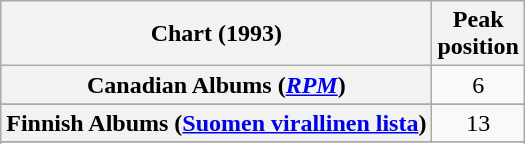<table class="wikitable sortable plainrowheaders">
<tr>
<th scope="col">Chart (1993)</th>
<th scope="col">Peak<br>position</th>
</tr>
<tr>
<th scope="row">Canadian Albums (<em><a href='#'>RPM</a></em>)</th>
<td align=center>6</td>
</tr>
<tr>
</tr>
<tr>
<th scope="row">Finnish Albums (<a href='#'>Suomen virallinen lista</a>)</th>
<td align="center">13</td>
</tr>
<tr>
</tr>
<tr>
</tr>
<tr>
</tr>
<tr>
</tr>
</table>
